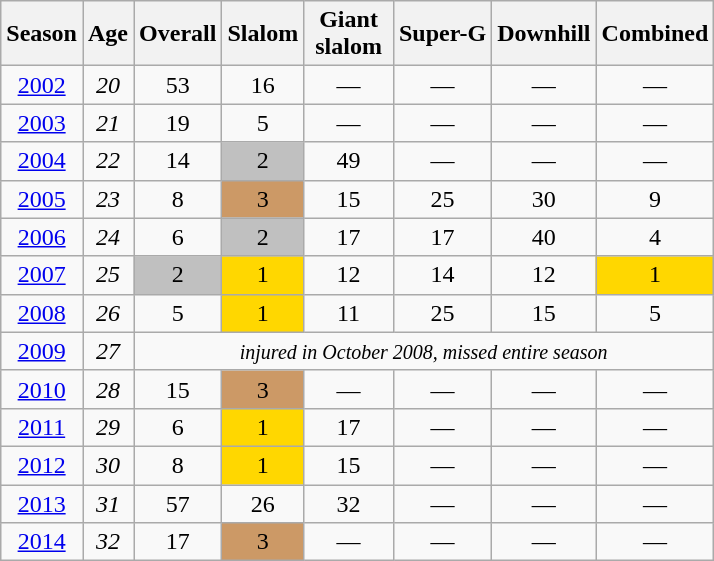<table class="wikitable" style="text-align:center; font-size: 100%;">
<tr>
<th>Season</th>
<th>Age</th>
<th>Overall</th>
<th>Slalom</th>
<th>Giant<br> slalom </th>
<th>Super-G</th>
<th>Downhill</th>
<th>Combined</th>
</tr>
<tr>
<td><a href='#'>2002</a></td>
<td><em>20</em></td>
<td>53</td>
<td>16</td>
<td>—</td>
<td>—</td>
<td>—</td>
<td>—</td>
</tr>
<tr>
<td><a href='#'>2003</a></td>
<td><em>21</em></td>
<td>19</td>
<td>5</td>
<td>—</td>
<td>—</td>
<td>—</td>
<td>—</td>
</tr>
<tr>
<td><a href='#'>2004</a></td>
<td><em>22</em></td>
<td>14</td>
<td bgcolor="silver">2</td>
<td>49</td>
<td>—</td>
<td>—</td>
<td>—</td>
</tr>
<tr>
<td><a href='#'>2005</a></td>
<td><em>23</em></td>
<td>8</td>
<td bgcolor="cc9966">3</td>
<td>15</td>
<td>25</td>
<td>30</td>
<td>9</td>
</tr>
<tr>
<td><a href='#'>2006</a></td>
<td><em>24</em></td>
<td>6</td>
<td bgcolor="silver">2</td>
<td>17</td>
<td>17</td>
<td>40</td>
<td>4</td>
</tr>
<tr>
<td><a href='#'>2007</a></td>
<td><em>25</em></td>
<td bgcolor="silver">2</td>
<td bgcolor="gold">1</td>
<td>12</td>
<td>14</td>
<td>12</td>
<td bgcolor="gold">1</td>
</tr>
<tr>
<td><a href='#'>2008</a></td>
<td><em>26</em></td>
<td>5</td>
<td bgcolor="gold">1</td>
<td>11</td>
<td>25</td>
<td>15</td>
<td>5</td>
</tr>
<tr>
<td><a href='#'>2009</a></td>
<td><em>27</em></td>
<td colspan=6><small><em>injured in October 2008, missed entire season</em></small></td>
</tr>
<tr>
<td><a href='#'>2010</a></td>
<td><em>28</em></td>
<td>15</td>
<td bgcolor="cc9966">3</td>
<td>—</td>
<td>—</td>
<td>—</td>
<td>—</td>
</tr>
<tr>
<td><a href='#'>2011</a></td>
<td><em>29</em></td>
<td>6</td>
<td bgcolor="gold">1</td>
<td>17</td>
<td>—</td>
<td>—</td>
<td>—</td>
</tr>
<tr>
<td><a href='#'>2012</a></td>
<td><em>30</em></td>
<td>8</td>
<td bgcolor="gold">1</td>
<td>15</td>
<td>—</td>
<td>—</td>
<td>—</td>
</tr>
<tr>
<td><a href='#'>2013</a></td>
<td><em>31</em></td>
<td>57</td>
<td>26</td>
<td>32</td>
<td>—</td>
<td>—</td>
<td>—</td>
</tr>
<tr>
<td><a href='#'>2014</a></td>
<td><em>32</em></td>
<td>17</td>
<td bgcolor="cc9966">3</td>
<td>—</td>
<td>—</td>
<td>—</td>
<td>—</td>
</tr>
</table>
